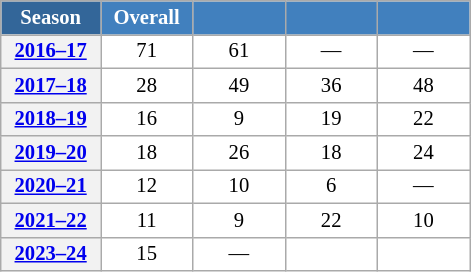<table class="wikitable" style="font-size:86%; text-align:center; border:grey solid 1px; border-collapse:collapse; background:#ffffff;">
<tr>
<th style="background-color:#369; color:white; width:60px;"> Season </th>
<th style="background-color:#4180be; color:white; width:55px;">Overall</th>
<th style="background-color:#4180be; color:white; width:55px;"></th>
<th style="background-color:#4180be; color:white; width:55px;"></th>
<th style="background-color:#4180be; color:white; width:55px;"></th>
</tr>
<tr>
<th scope=row align=center><a href='#'>2016–17</a></th>
<td align=center>71</td>
<td align=center>61</td>
<td align=center>—</td>
<td align=center>—</td>
</tr>
<tr>
<th scope=row align=center><a href='#'>2017–18</a></th>
<td align=center>28</td>
<td align=center>49</td>
<td align=center>36</td>
<td align=center>48</td>
</tr>
<tr>
<th scope=row align=center><a href='#'>2018–19</a></th>
<td align=center>16</td>
<td align=center>9</td>
<td align=center>19</td>
<td align=center>22</td>
</tr>
<tr>
<th scope=row align=center><a href='#'>2019–20</a></th>
<td align=center>18</td>
<td align=center>26</td>
<td align=center>18</td>
<td align=center>24</td>
</tr>
<tr>
<th scope=row align=center><a href='#'>2020–21</a></th>
<td align=center>12</td>
<td align=center>10</td>
<td align=center>6</td>
<td align=center>—</td>
</tr>
<tr>
<th scope=row align=center><a href='#'>2021–22</a></th>
<td align=center>11</td>
<td align=center>9</td>
<td align=center>22</td>
<td align=center>10</td>
</tr>
<tr>
<th scope=row align=center><a href='#'>2023–24</a></th>
<td align=center>15</td>
<td align=center>—</td>
<td align:center"></td>
<td align=center></td>
</tr>
</table>
